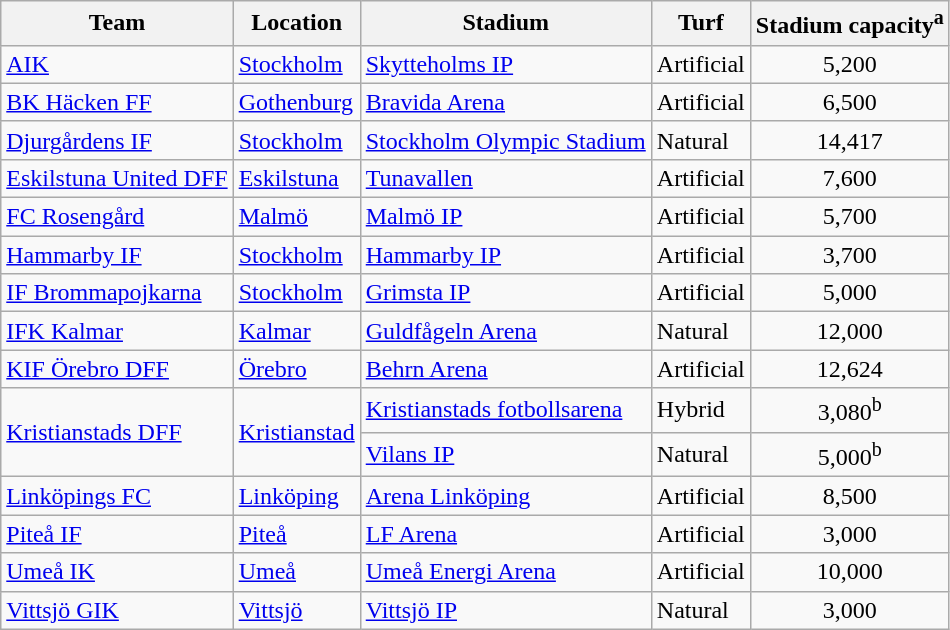<table class="wikitable sortable" style="text-align: left;">
<tr>
<th>Team</th>
<th>Location</th>
<th>Stadium</th>
<th>Turf</th>
<th>Stadium capacity<sup>a</sup></th>
</tr>
<tr>
<td><a href='#'>AIK</a></td>
<td><a href='#'>Stockholm</a></td>
<td><a href='#'>Skytteholms IP</a></td>
<td>Artificial</td>
<td align="center">5,200</td>
</tr>
<tr>
<td><a href='#'>BK Häcken FF</a></td>
<td><a href='#'>Gothenburg</a></td>
<td><a href='#'>Bravida Arena</a></td>
<td>Artificial</td>
<td align="center">6,500</td>
</tr>
<tr>
<td><a href='#'>Djurgårdens IF</a></td>
<td><a href='#'>Stockholm</a></td>
<td><a href='#'>Stockholm Olympic Stadium</a></td>
<td>Natural</td>
<td align="center">14,417</td>
</tr>
<tr>
<td><a href='#'>Eskilstuna United DFF</a></td>
<td><a href='#'>Eskilstuna</a></td>
<td><a href='#'>Tunavallen</a></td>
<td>Artificial</td>
<td align="center">7,600</td>
</tr>
<tr>
<td><a href='#'>FC Rosengård</a></td>
<td><a href='#'>Malmö</a></td>
<td><a href='#'>Malmö IP</a></td>
<td>Artificial</td>
<td align="center">5,700</td>
</tr>
<tr>
<td><a href='#'>Hammarby IF</a></td>
<td><a href='#'>Stockholm</a></td>
<td><a href='#'>Hammarby IP</a></td>
<td>Artificial</td>
<td align="center">3,700</td>
</tr>
<tr>
<td><a href='#'>IF Brommapojkarna</a></td>
<td><a href='#'>Stockholm</a></td>
<td><a href='#'>Grimsta IP</a></td>
<td>Artificial</td>
<td align="center">5,000</td>
</tr>
<tr>
<td><a href='#'>IFK Kalmar</a></td>
<td><a href='#'>Kalmar</a></td>
<td><a href='#'>Guldfågeln Arena</a></td>
<td>Natural</td>
<td align="center">12,000</td>
</tr>
<tr>
<td><a href='#'>KIF Örebro DFF</a></td>
<td><a href='#'>Örebro</a></td>
<td><a href='#'>Behrn Arena</a></td>
<td>Artificial</td>
<td align="center">12,624</td>
</tr>
<tr>
<td rowspan=2><a href='#'>Kristianstads DFF</a></td>
<td rowspan=2><a href='#'>Kristianstad</a></td>
<td><a href='#'>Kristianstads fotbollsarena</a></td>
<td>Hybrid</td>
<td align="center">3,080<sup>b</sup></td>
</tr>
<tr>
<td><a href='#'>Vilans IP</a></td>
<td>Natural</td>
<td align="center">5,000<sup>b</sup></td>
</tr>
<tr>
<td><a href='#'>Linköpings FC</a></td>
<td><a href='#'>Linköping</a></td>
<td><a href='#'>Arena Linköping</a></td>
<td>Artificial</td>
<td align="center">8,500</td>
</tr>
<tr>
<td><a href='#'>Piteå IF</a></td>
<td><a href='#'>Piteå</a></td>
<td><a href='#'>LF Arena</a></td>
<td>Artificial</td>
<td align="center">3,000</td>
</tr>
<tr>
<td><a href='#'>Umeå IK</a></td>
<td><a href='#'>Umeå</a></td>
<td><a href='#'>Umeå Energi Arena</a></td>
<td>Artificial</td>
<td align="center">10,000</td>
</tr>
<tr>
<td><a href='#'>Vittsjö GIK</a></td>
<td><a href='#'>Vittsjö</a></td>
<td><a href='#'>Vittsjö IP</a></td>
<td>Natural</td>
<td align="center">3,000</td>
</tr>
</table>
